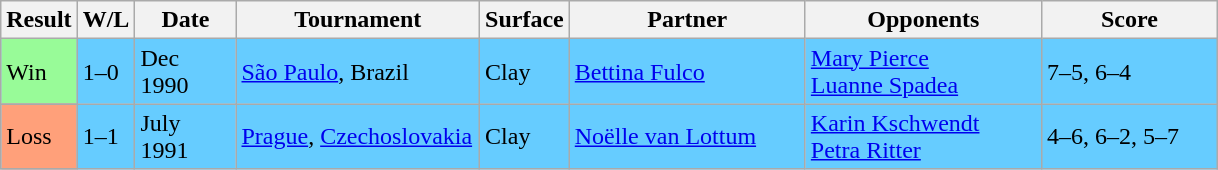<table class="sortable wikitable">
<tr>
<th>Result</th>
<th style="width:30px" class="unsortable">W/L</th>
<th style="width:60px">Date</th>
<th style="width:155px">Tournament</th>
<th style="width:50px">Surface</th>
<th style="width:150px">Partner</th>
<th style="width:150px">Opponents</th>
<th style="width:110px" class="unsortable">Score</th>
</tr>
<tr bgcolor="#66CCFF">
<td style="background:#98fb98;">Win</td>
<td>1–0</td>
<td>Dec 1990</td>
<td><a href='#'>São Paulo</a>, Brazil</td>
<td>Clay</td>
<td> <a href='#'>Bettina Fulco</a></td>
<td> <a href='#'>Mary Pierce</a> <br>  <a href='#'>Luanne Spadea</a></td>
<td>7–5, 6–4</td>
</tr>
<tr bgcolor="#66CCFF">
<td style="background:#ffa07a;">Loss</td>
<td>1–1</td>
<td>July 1991</td>
<td><a href='#'>Prague</a>, <a href='#'>Czechoslovakia</a></td>
<td>Clay</td>
<td> <a href='#'>Noëlle van Lottum</a></td>
<td> <a href='#'>Karin Kschwendt</a> <br>  <a href='#'>Petra Ritter</a></td>
<td>4–6, 6–2, 5–7</td>
</tr>
</table>
